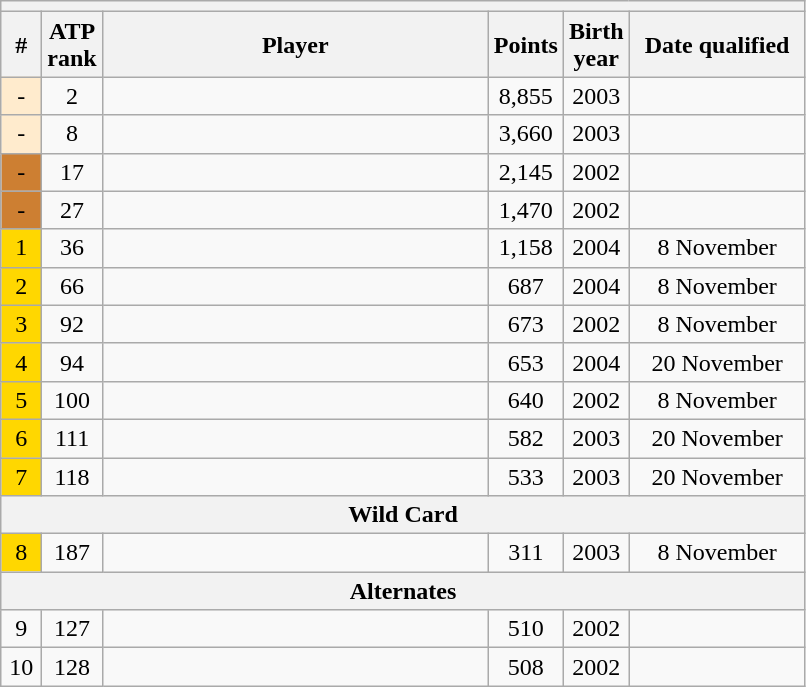<table class=wikitable style=text-align:center>
<tr>
<th colspan="7"></th>
</tr>
<tr>
<th width="20">#</th>
<th width="20">ATP rank</th>
<th width="250">Player</th>
<th width="35">Points</th>
<th width="25">Birth year</th>
<th width="110">Date qualified</th>
</tr>
<tr>
<td bgcolor= ffebcd>-</td>
<td>2</td>
<td align="left"></td>
<td>8,855</td>
<td>2003</td>
<td></td>
</tr>
<tr>
<td bgcolor= ffebcd>-</td>
<td>8</td>
<td align="left"></td>
<td>3,660</td>
<td>2003</td>
<td></td>
</tr>
<tr>
<td bgcolor=cd7f32>-</td>
<td>17</td>
<td align="left"></td>
<td>2,145</td>
<td>2002</td>
<td></td>
</tr>
<tr>
<td bgcolor=cd7f32>-</td>
<td>27</td>
<td align="left"></td>
<td>1,470</td>
<td>2002</td>
<td></td>
</tr>
<tr>
<td bgcolor=gold>1</td>
<td>36</td>
<td align="left"></td>
<td>1,158</td>
<td>2004</td>
<td>8 November</td>
</tr>
<tr>
<td bgcolor=gold>2</td>
<td>66</td>
<td align="left"></td>
<td>687</td>
<td>2004</td>
<td>8 November</td>
</tr>
<tr>
<td bgcolor=gold>3</td>
<td>92</td>
<td align="left"></td>
<td>673</td>
<td>2002</td>
<td>8 November</td>
</tr>
<tr>
<td bgcolor=gold>4</td>
<td>94</td>
<td align="left"></td>
<td>653</td>
<td>2004</td>
<td>20 November</td>
</tr>
<tr>
<td bgcolor=gold>5</td>
<td>100</td>
<td align="left"></td>
<td>640</td>
<td>2002</td>
<td>8 November</td>
</tr>
<tr>
<td bgcolor=gold>6</td>
<td>111</td>
<td align="left"></td>
<td>582</td>
<td>2003</td>
<td>20 November</td>
</tr>
<tr>
<td bgcolor=gold>7</td>
<td>118</td>
<td align="left"></td>
<td>533</td>
<td>2003</td>
<td>20 November</td>
</tr>
<tr>
<th colspan="7">Wild Card</th>
</tr>
<tr>
<td bgcolor=gold>8</td>
<td>187</td>
<td align="left"></td>
<td>311</td>
<td>2003</td>
<td>8 November</td>
</tr>
<tr>
<th colspan="7">Alternates</th>
</tr>
<tr>
<td>9</td>
<td>127</td>
<td align="left"></td>
<td>510</td>
<td>2002</td>
<td></td>
</tr>
<tr>
<td>10</td>
<td>128</td>
<td align="left"></td>
<td>508</td>
<td>2002</td>
<td><br></td>
</tr>
</table>
